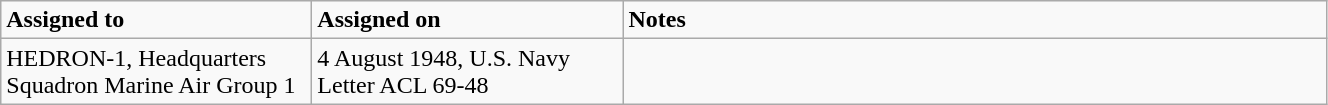<table class="wikitable" style="width: 70%;">
<tr>
<td style="width: 200px;"><strong>Assigned to</strong></td>
<td style="width: 200px;"><strong>Assigned on</strong></td>
<td><strong>Notes</strong></td>
</tr>
<tr>
<td>HEDRON-1, Headquarters Squadron Marine Air Group 1</td>
<td>4 August 1948, U.S. Navy Letter ACL 69-48</td>
<td></td>
</tr>
</table>
